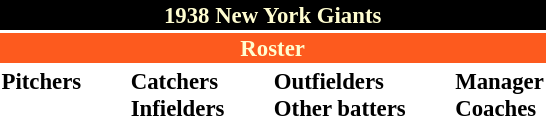<table class="toccolours" style="font-size: 95%;">
<tr>
<th colspan="10" style="background-color: black; color: #FFFDD0; text-align: center;">1938 New York Giants</th>
</tr>
<tr>
<td colspan="10" style="background-color: #fd5a1e; color: #FFFDD0; text-align: center;"><strong>Roster</strong></td>
</tr>
<tr>
<td valign="top"><strong>Pitchers</strong><br>










</td>
<td width="25px"></td>
<td valign="top"><strong>Catchers</strong><br>

<strong>Infielders</strong>









</td>
<td width="25px"></td>
<td valign="top"><strong>Outfielders</strong><br>




<strong>Other batters</strong>
</td>
<td width="25px"></td>
<td valign="top"><strong>Manager</strong><br>
<strong>Coaches</strong>

</td>
</tr>
</table>
